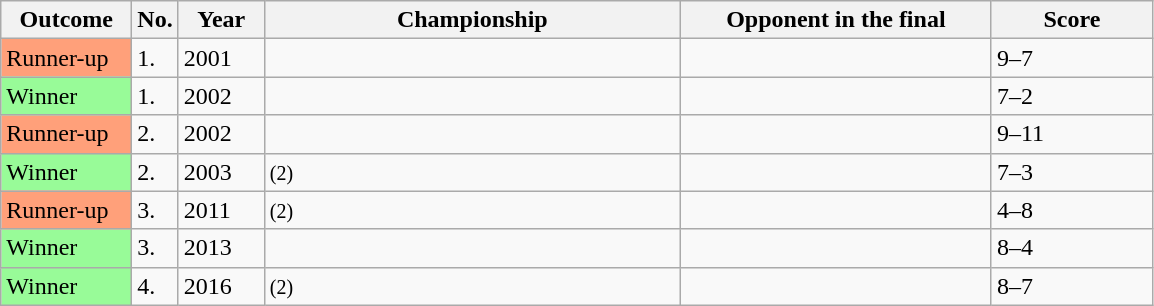<table class="sortable wikitable">
<tr>
<th width="80">Outcome</th>
<th width="20">No.</th>
<th width="50">Year</th>
<th width="270">Championship</th>
<th width="200">Opponent in the final</th>
<th width="100">Score</th>
</tr>
<tr>
<td style="background:#ffa07a;">Runner-up</td>
<td>1.</td>
<td>2001</td>
<td></td>
<td> </td>
<td>9–7</td>
</tr>
<tr>
<td style="background:#98fb98;">Winner</td>
<td>1.</td>
<td>2002</td>
<td></td>
<td> </td>
<td>7–2</td>
</tr>
<tr>
<td style="background:#ffa07a;">Runner-up</td>
<td>2.</td>
<td>2002</td>
<td></td>
<td> </td>
<td>9–11</td>
</tr>
<tr>
<td style="background:#98fb98;">Winner</td>
<td>2.</td>
<td>2003</td>
<td> <small>(2)</small></td>
<td> </td>
<td>7–3</td>
</tr>
<tr>
<td style="background:#ffa07a;">Runner-up</td>
<td>3.</td>
<td>2011</td>
<td> <small>(2)</small></td>
<td> </td>
<td>4–8</td>
</tr>
<tr>
<td style="background:#98fb98;">Winner</td>
<td>3.</td>
<td>2013</td>
<td></td>
<td> </td>
<td>8–4</td>
</tr>
<tr>
<td style="background:#98fb98;">Winner</td>
<td>4.</td>
<td>2016</td>
<td> <small>(2)</small></td>
<td> </td>
<td>8–7</td>
</tr>
</table>
